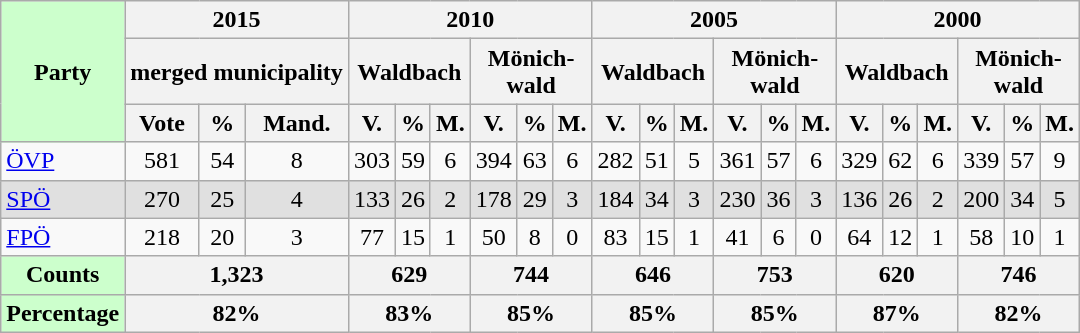<table class="wikitable" style="text-align:center">
<tr class="hintergrundfarbe9">
<th rowspan="3" style="background:#ccFFcc">Party</th>
<th colspan="3">2015</th>
<th colspan="6">2010</th>
<th colspan="6">2005</th>
<th colspan="6">2000</th>
</tr>
<tr class="hintergrundfarbe9">
<th colspan="3">merged municipality</th>
<th colspan="3">Waldbach</th>
<th colspan="3">Mönich-<br>wald</th>
<th colspan="3">Waldbach</th>
<th colspan="3">Mönich-<br>wald</th>
<th colspan="3">Waldbach</th>
<th colspan="3">Mönich-<br>wald</th>
</tr>
<tr class="hintergrundfarbe9">
<th>Vote</th>
<th>%</th>
<th>Mand.</th>
<th>V.</th>
<th>%</th>
<th>M.</th>
<th>V.</th>
<th>%</th>
<th>M.</th>
<th>V.</th>
<th>%</th>
<th>M.</th>
<th>V.</th>
<th>%</th>
<th>M.</th>
<th>V.</th>
<th>%</th>
<th>M.</th>
<th>V.</th>
<th>%</th>
<th>M.</th>
</tr>
<tr>
<td style="text-align:left"><a href='#'>ÖVP</a></td>
<td>581</td>
<td>54</td>
<td>8</td>
<td>303</td>
<td>59</td>
<td>6</td>
<td>394</td>
<td>63</td>
<td>6</td>
<td>282</td>
<td>51</td>
<td>5</td>
<td>361</td>
<td>57</td>
<td>6</td>
<td>329</td>
<td>62</td>
<td>6</td>
<td>339</td>
<td>57</td>
<td>9</td>
</tr>
<tr style="background-color:#E0E0E0">
<td style="text-align:left"><a href='#'>SPÖ</a></td>
<td>270</td>
<td>25</td>
<td>4</td>
<td>133</td>
<td>26</td>
<td>2</td>
<td>178</td>
<td>29</td>
<td>3</td>
<td>184</td>
<td>34</td>
<td>3</td>
<td>230</td>
<td>36</td>
<td>3</td>
<td>136</td>
<td>26</td>
<td>2</td>
<td>200</td>
<td>34</td>
<td>5</td>
</tr>
<tr>
<td style="text-align:left"><a href='#'>FPÖ</a></td>
<td>218</td>
<td>20</td>
<td>3</td>
<td>77</td>
<td>15</td>
<td>1</td>
<td>50</td>
<td>8</td>
<td>0</td>
<td>83</td>
<td>15</td>
<td>1</td>
<td>41</td>
<td>6</td>
<td>0</td>
<td>64</td>
<td>12</td>
<td>1</td>
<td>58</td>
<td>10</td>
<td>1</td>
</tr>
<tr class="hintergrundfarbe9">
<th style="background:#ccFFcc">Counts</th>
<th colspan="3">1,323</th>
<th colspan="3">629</th>
<th colspan="3">744</th>
<th colspan="3">646</th>
<th colspan="3">753</th>
<th colspan="3">620</th>
<th colspan="3">746</th>
</tr>
<tr class="hintergrundfarbe9">
<th style="background:#ccFFcc">Percentage</th>
<th colspan="3">82%</th>
<th colspan="3">83%</th>
<th colspan="3">85%</th>
<th colspan="3">85%</th>
<th colspan="3">85%</th>
<th colspan="3">87%</th>
<th colspan="3">82%</th>
</tr>
</table>
